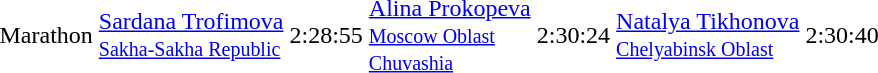<table>
<tr>
<td>Marathon</td>
<td><a href='#'>Sardana Trofimova</a> <br> <small><a href='#'>Sakha-Sakha Republic</a></small></td>
<td>2:28:55</td>
<td><a href='#'>Alina Prokopeva</a> <br> <small><a href='#'>Moscow Oblast</a></small> <br> <small><a href='#'>Chuvashia</a></small></td>
<td>2:30:24</td>
<td><a href='#'>Natalya Tikhonova</a> <br> <small><a href='#'>Chelyabinsk Oblast</a></small></td>
<td>2:30:40</td>
</tr>
</table>
